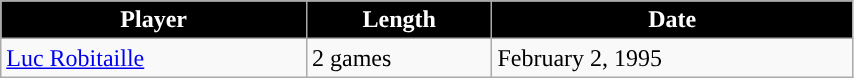<table class="wikitable" width=45%;>
<tr>
<th style="color:white; background:#000000; ">Player</th>
<th style="color:white; background:#000000; ">Length</th>
<th style="color:white; background:#000000; ">Date</th>
</tr>
<tr>
<td><a href='#'>Luc Robitaille</a></td>
<td>2 games</td>
<td>February 2, 1995</td>
</tr>
</table>
